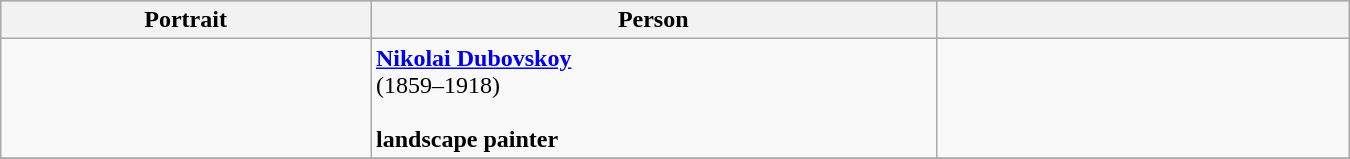<table class="wikitable" width=900pt>
<tr bgcolor="#cccccc">
<th width=17%>Portrait</th>
<th width=26%>Person</th>
<th width=19%></th>
</tr>
<tr>
<td align=center></td>
<td><strong><a href='#'>Nikolai Dubovskoy</a></strong><br>(1859–1918)<br><br><strong>landscape painter</strong></td>
<td align=center></td>
</tr>
<tr>
</tr>
</table>
